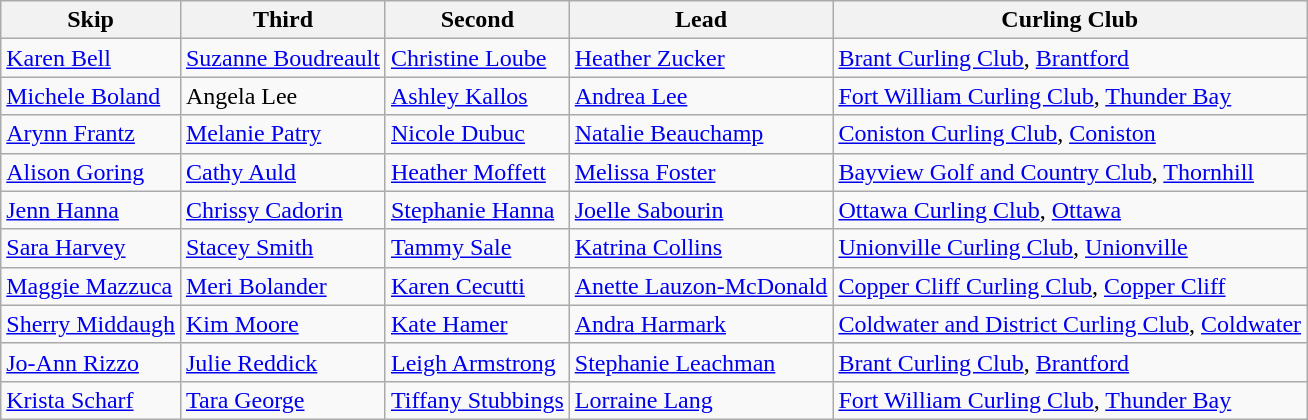<table class="wikitable">
<tr>
<th>Skip</th>
<th>Third</th>
<th>Second</th>
<th>Lead</th>
<th>Curling Club</th>
</tr>
<tr>
<td><a href='#'>Karen Bell</a></td>
<td><a href='#'>Suzanne Boudreault</a></td>
<td><a href='#'>Christine Loube</a></td>
<td><a href='#'>Heather Zucker</a></td>
<td><a href='#'>Brant Curling Club</a>, <a href='#'>Brantford</a></td>
</tr>
<tr>
<td><a href='#'>Michele Boland</a></td>
<td>Angela Lee</td>
<td><a href='#'>Ashley Kallos</a></td>
<td><a href='#'>Andrea Lee</a></td>
<td><a href='#'>Fort William Curling Club</a>, <a href='#'>Thunder Bay</a></td>
</tr>
<tr>
<td><a href='#'>Arynn Frantz</a></td>
<td><a href='#'>Melanie Patry</a></td>
<td><a href='#'>Nicole Dubuc</a></td>
<td><a href='#'>Natalie Beauchamp</a></td>
<td><a href='#'>Coniston Curling Club</a>, <a href='#'>Coniston</a></td>
</tr>
<tr>
<td><a href='#'>Alison Goring</a></td>
<td><a href='#'>Cathy Auld</a></td>
<td><a href='#'>Heather Moffett</a></td>
<td><a href='#'>Melissa Foster</a></td>
<td><a href='#'>Bayview Golf and Country Club</a>, <a href='#'>Thornhill</a></td>
</tr>
<tr>
<td><a href='#'>Jenn Hanna</a></td>
<td><a href='#'>Chrissy Cadorin</a></td>
<td><a href='#'>Stephanie Hanna</a></td>
<td><a href='#'>Joelle Sabourin</a></td>
<td><a href='#'>Ottawa Curling Club</a>, <a href='#'>Ottawa</a></td>
</tr>
<tr>
<td><a href='#'>Sara Harvey</a></td>
<td><a href='#'>Stacey Smith</a></td>
<td><a href='#'>Tammy Sale</a></td>
<td><a href='#'>Katrina Collins</a></td>
<td><a href='#'>Unionville Curling Club</a>, <a href='#'>Unionville</a></td>
</tr>
<tr>
<td><a href='#'>Maggie Mazzuca</a></td>
<td><a href='#'>Meri Bolander</a></td>
<td><a href='#'>Karen Cecutti</a></td>
<td><a href='#'>Anette Lauzon-McDonald</a></td>
<td><a href='#'>Copper Cliff Curling Club</a>, <a href='#'>Copper Cliff</a></td>
</tr>
<tr>
<td><a href='#'>Sherry Middaugh</a></td>
<td><a href='#'>Kim Moore</a></td>
<td><a href='#'>Kate Hamer</a></td>
<td><a href='#'>Andra Harmark</a></td>
<td><a href='#'>Coldwater and District Curling Club</a>, <a href='#'>Coldwater</a></td>
</tr>
<tr>
<td><a href='#'>Jo-Ann Rizzo</a></td>
<td><a href='#'>Julie Reddick</a></td>
<td><a href='#'>Leigh Armstrong</a></td>
<td><a href='#'>Stephanie Leachman</a></td>
<td><a href='#'>Brant Curling Club</a>, <a href='#'>Brantford</a></td>
</tr>
<tr>
<td><a href='#'>Krista Scharf</a></td>
<td><a href='#'>Tara George</a></td>
<td><a href='#'>Tiffany Stubbings</a></td>
<td><a href='#'>Lorraine Lang</a></td>
<td><a href='#'>Fort William Curling Club</a>, <a href='#'>Thunder Bay</a></td>
</tr>
</table>
